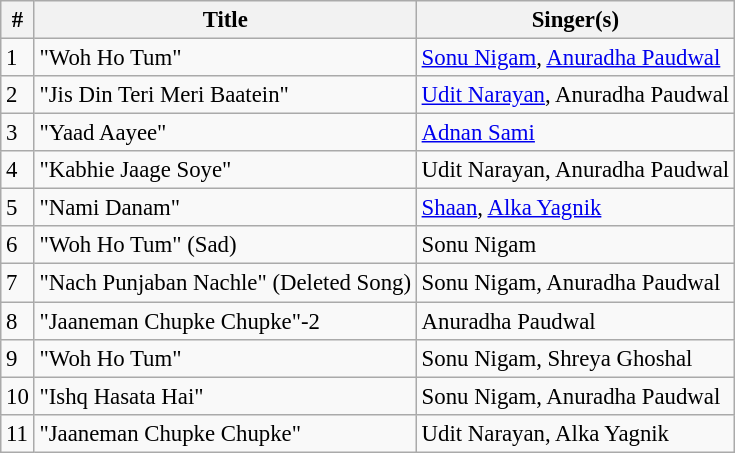<table class="wikitable" style="font-size:95%;">
<tr>
<th>#</th>
<th>Title</th>
<th>Singer(s)</th>
</tr>
<tr>
<td>1</td>
<td>"Woh Ho Tum"</td>
<td><a href='#'>Sonu Nigam</a>, <a href='#'>Anuradha Paudwal</a></td>
</tr>
<tr>
<td>2</td>
<td>"Jis Din Teri Meri Baatein"</td>
<td><a href='#'>Udit Narayan</a>, Anuradha Paudwal</td>
</tr>
<tr>
<td>3</td>
<td>"Yaad Aayee"</td>
<td><a href='#'>Adnan Sami</a></td>
</tr>
<tr>
<td>4</td>
<td>"Kabhie Jaage Soye"</td>
<td>Udit Narayan, Anuradha Paudwal</td>
</tr>
<tr>
<td>5</td>
<td>"Nami Danam"</td>
<td><a href='#'>Shaan</a>, <a href='#'>Alka Yagnik</a></td>
</tr>
<tr>
<td>6</td>
<td>"Woh Ho Tum" (Sad)</td>
<td>Sonu Nigam</td>
</tr>
<tr>
<td>7</td>
<td>"Nach Punjaban Nachle" (Deleted Song)</td>
<td>Sonu Nigam, Anuradha Paudwal</td>
</tr>
<tr>
<td>8</td>
<td>"Jaaneman Chupke Chupke"-2</td>
<td>Anuradha Paudwal</td>
</tr>
<tr>
<td>9</td>
<td>"Woh Ho Tum"</td>
<td>Sonu Nigam, Shreya Ghoshal</td>
</tr>
<tr>
<td>10</td>
<td>"Ishq Hasata Hai"</td>
<td>Sonu Nigam, Anuradha Paudwal</td>
</tr>
<tr>
<td>11</td>
<td>"Jaaneman Chupke Chupke"</td>
<td>Udit Narayan, Alka Yagnik</td>
</tr>
</table>
